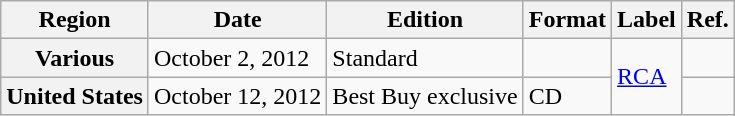<table class="wikitable plainrowheaders">
<tr>
<th scope="col">Region</th>
<th scope="col">Date</th>
<th scope="col">Edition</th>
<th scope="col">Format</th>
<th scope="col">Label</th>
<th scope="col">Ref.</th>
</tr>
<tr>
<th scope="row">Various</th>
<td>October 2, 2012</td>
<td>Standard</td>
<td></td>
<td rowspan="2"><a href='#'>RCA</a></td>
<td style="text-align:center;"></td>
</tr>
<tr>
<th scope="row">United States</th>
<td>October 12, 2012</td>
<td>Best Buy exclusive</td>
<td>CD</td>
<td style="text-align:center;"></td>
</tr>
</table>
